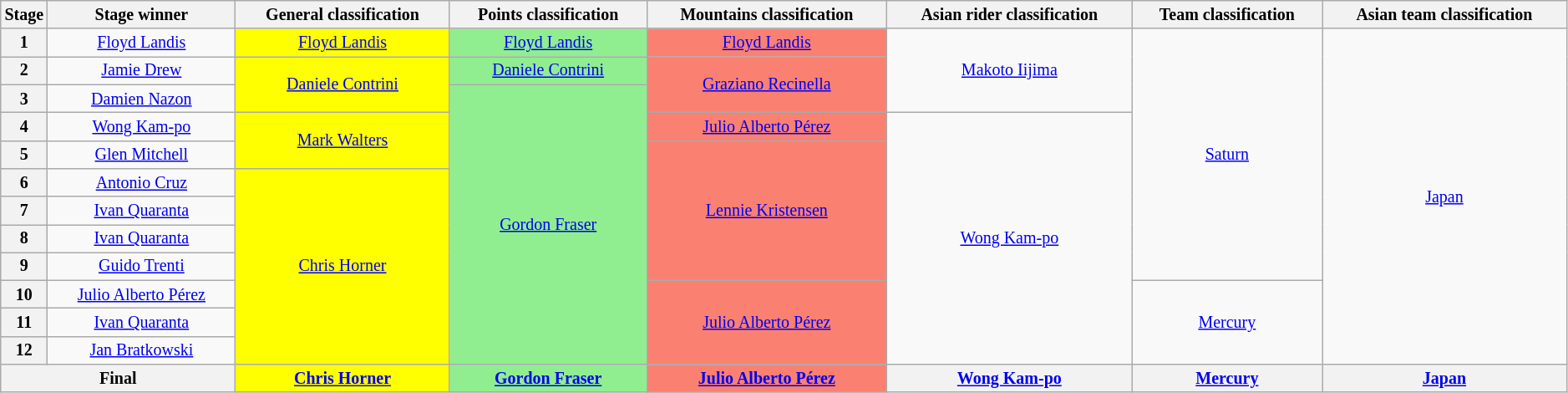<table class="wikitable" style="text-align: center; font-size:smaller;">
<tr>
<th style="width:1%;">Stage</th>
<th style="width:12%;">Stage winner</th>
<th style="width:"12%;">General classification<br></th>
<th style="width:"12%;">Points classification<br></th>
<th style="width:"12%;">Mountains classification<br></th>
<th style="width:"12%;">Asian rider classification</th>
<th style="width:"15%;">Team classification</th>
<th style="width:"15%;">Asian team classification</th>
</tr>
<tr>
<th>1</th>
<td><a href='#'>Floyd Landis</a></td>
<td style="background:yellow;"><a href='#'>Floyd Landis</a></td>
<td style="background:lightgreen;"><a href='#'>Floyd Landis</a></td>
<td style="background:salmon;"><a href='#'>Floyd Landis</a></td>
<td rowspan=3><a href='#'>Makoto Iijima</a></td>
<td rowspan=9><a href='#'>Saturn</a></td>
<td rowspan=12><a href='#'>Japan</a></td>
</tr>
<tr>
<th>2</th>
<td><a href='#'>Jamie Drew</a></td>
<td style="background:yellow;" rowspan=2><a href='#'>Daniele Contrini</a></td>
<td style="background:lightgreen;"><a href='#'>Daniele Contrini</a></td>
<td style="background:salmon;" rowspan=2><a href='#'>Graziano Recinella</a></td>
</tr>
<tr>
<th>3</th>
<td><a href='#'>Damien Nazon</a></td>
<td style="background:lightgreen;" rowspan=10><a href='#'>Gordon Fraser</a></td>
</tr>
<tr>
<th>4</th>
<td><a href='#'>Wong Kam-po</a></td>
<td style="background:yellow;" rowspan=2><a href='#'>Mark Walters</a></td>
<td style="background:salmon;"><a href='#'>Julio Alberto Pérez</a></td>
<td rowspan=9><a href='#'>Wong Kam-po</a></td>
</tr>
<tr>
<th>5</th>
<td><a href='#'>Glen Mitchell</a></td>
<td style="background:salmon;" rowspan=5><a href='#'>Lennie Kristensen</a></td>
</tr>
<tr>
<th>6</th>
<td><a href='#'>Antonio Cruz</a></td>
<td style="background:yellow;" rowspan=7><a href='#'>Chris Horner</a></td>
</tr>
<tr>
<th>7</th>
<td><a href='#'>Ivan Quaranta</a></td>
</tr>
<tr>
<th>8</th>
<td><a href='#'>Ivan Quaranta</a></td>
</tr>
<tr>
<th>9</th>
<td><a href='#'>Guido Trenti</a></td>
</tr>
<tr>
<th>10</th>
<td><a href='#'>Julio Alberto Pérez</a></td>
<td style="background:salmon;" rowspan=3><a href='#'>Julio Alberto Pérez</a></td>
<td rowspan=3><a href='#'>Mercury</a></td>
</tr>
<tr>
<th>11</th>
<td><a href='#'>Ivan Quaranta</a></td>
</tr>
<tr>
<th>12</th>
<td><a href='#'>Jan Bratkowski</a></td>
</tr>
<tr>
<th colspan=2><strong>Final</strong></th>
<th style="background:yellow;"><a href='#'>Chris Horner</a></th>
<th style="background:lightgreen;"><a href='#'>Gordon Fraser</a></th>
<th style="background:salmon;"><a href='#'>Julio Alberto Pérez</a></th>
<th><a href='#'>Wong Kam-po</a></th>
<th><a href='#'>Mercury</a></th>
<th><a href='#'>Japan</a></th>
</tr>
</table>
